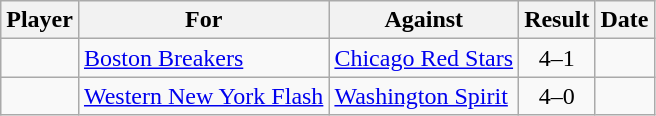<table class="wikitable sortable">
<tr>
<th>Player</th>
<th>For</th>
<th>Against</th>
<th style="text-align:center">Result</th>
<th>Date</th>
</tr>
<tr>
<td> </td>
<td><a href='#'>Boston Breakers</a></td>
<td><a href='#'>Chicago Red Stars</a></td>
<td style="text-align:center;">4–1</td>
<td></td>
</tr>
<tr>
<td>  </td>
<td><a href='#'>Western New York Flash</a></td>
<td><a href='#'>Washington Spirit</a></td>
<td style="text-align:center;">4–0</td>
<td></td>
</tr>
</table>
